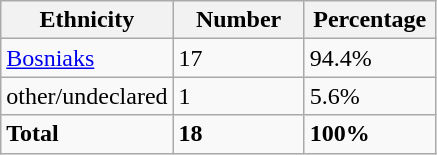<table class="wikitable">
<tr>
<th width="100px">Ethnicity</th>
<th width="80px">Number</th>
<th width="80px">Percentage</th>
</tr>
<tr>
<td><a href='#'>Bosniaks</a></td>
<td>17</td>
<td>94.4%</td>
</tr>
<tr>
<td>other/undeclared</td>
<td>1</td>
<td>5.6%</td>
</tr>
<tr>
<td><strong>Total</strong></td>
<td><strong>18</strong></td>
<td><strong>100%</strong></td>
</tr>
</table>
